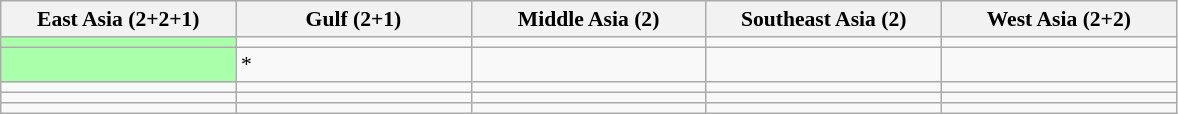<table class=wikitable style="font-size:90%;">
<tr>
<th width=150>East Asia (2+2+1)</th>
<th width=150>Gulf (2+1)</th>
<th width=150>Middle Asia (2)</th>
<th width=150>Southeast Asia (2)</th>
<th width=150>West Asia (2+2)</th>
</tr>
<tr>
<td bgcolor="#aaffaa"></td>
<td></td>
<td></td>
<td></td>
<td></td>
</tr>
<tr>
<td bgcolor="#aaffaa"></td>
<td><s></s> *</td>
<td></td>
<td></td>
<td></td>
</tr>
<tr>
<td></td>
<td></td>
<td></td>
<td></td>
<td></td>
</tr>
<tr>
<td></td>
<td></td>
<td></td>
<td></td>
<td></td>
</tr>
<tr>
<td></td>
<td></td>
<td></td>
<td></td>
<td></td>
</tr>
</table>
